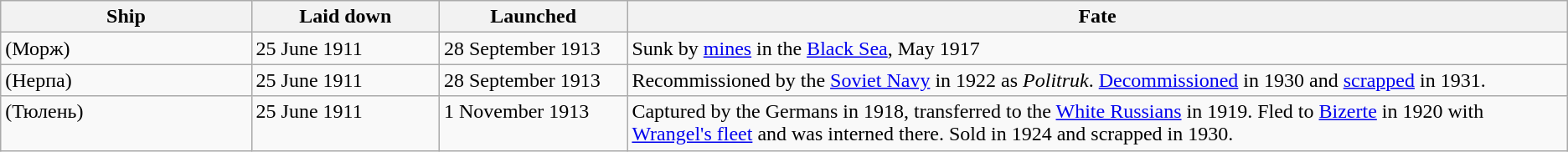<table class="wikitable" border="1">
<tr>
<th>Ship</th>
<th>Laid down</th>
<th>Launched</th>
<th>Fate</th>
</tr>
<tr>
<td valign="top" width="16%"> (Морж)</td>
<td valign="top" width="12%">25 June 1911</td>
<td valign="top" width="12%">28 September 1913</td>
<td valign="top">Sunk by <a href='#'>mines</a> in the <a href='#'>Black Sea</a>, May 1917</td>
</tr>
<tr>
<td valign="top"> (Нерпа)</td>
<td valign="top">25 June 1911</td>
<td valign="top">28 September 1913</td>
<td valign="top">Recommissioned by the <a href='#'>Soviet Navy</a> in 1922 as <em>Politruk</em>. <a href='#'>Decommissioned</a> in 1930 and <a href='#'>scrapped</a> in 1931.</td>
</tr>
<tr>
<td valign="top"> (Тюлень)</td>
<td valign="top">25 June 1911</td>
<td valign="top">1 November 1913</td>
<td valign="top">Captured by the Germans in 1918, transferred to the <a href='#'>White Russians</a> in 1919. Fled to <a href='#'>Bizerte</a> in 1920 with <a href='#'>Wrangel's fleet</a> and was interned there. Sold in 1924 and scrapped in 1930.</td>
</tr>
</table>
